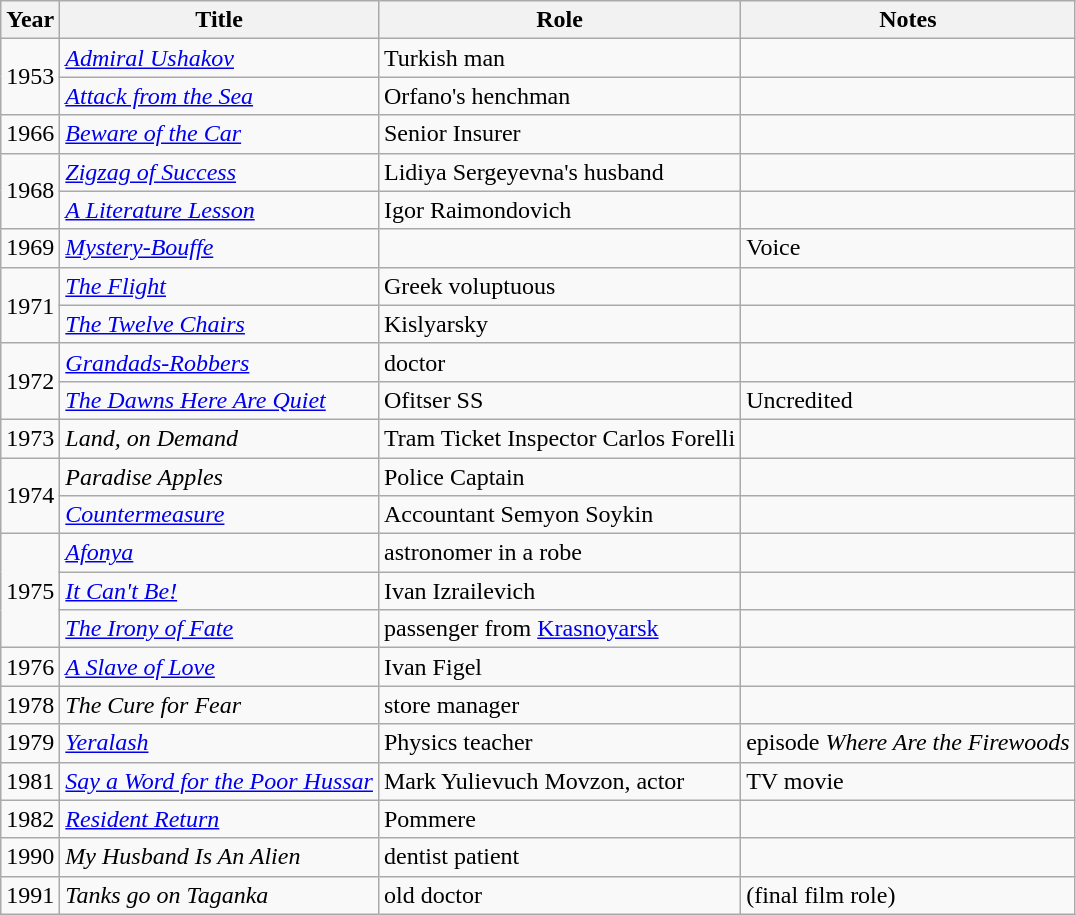<table class="wikitable sortable">
<tr>
<th>Year</th>
<th>Title</th>
<th>Role</th>
<th class="unsortable">Notes</th>
</tr>
<tr>
<td rowspan=2>1953</td>
<td><em><a href='#'>Admiral Ushakov</a></em></td>
<td>Turkish man</td>
<td></td>
</tr>
<tr>
<td><em><a href='#'>Attack from the Sea</a></em></td>
<td>Orfano's henchman</td>
<td></td>
</tr>
<tr>
<td>1966</td>
<td><em><a href='#'>Beware of the Car</a></em></td>
<td>Senior Insurer</td>
<td></td>
</tr>
<tr>
<td rowspan=2>1968</td>
<td><em><a href='#'>Zigzag of Success</a></em></td>
<td>Lidiya Sergeyevna's husband</td>
<td></td>
</tr>
<tr>
<td><em><a href='#'>A Literature Lesson</a></em></td>
<td>Igor Raimondovich</td>
<td></td>
</tr>
<tr>
<td>1969</td>
<td><em><a href='#'>Mystery-Bouffe</a></em></td>
<td></td>
<td>Voice</td>
</tr>
<tr>
<td rowspan=2>1971</td>
<td><em><a href='#'>The Flight</a></em></td>
<td>Greek voluptuous</td>
<td></td>
</tr>
<tr>
<td><em><a href='#'>The Twelve Chairs</a></em></td>
<td>Kislyarsky</td>
<td></td>
</tr>
<tr>
<td rowspan=2>1972</td>
<td><em><a href='#'>Grandads-Robbers</a></em></td>
<td>doctor</td>
<td></td>
</tr>
<tr>
<td><em><a href='#'>The Dawns Here Are Quiet</a></em></td>
<td>Ofitser SS</td>
<td>Uncredited</td>
</tr>
<tr>
<td>1973</td>
<td><em>Land, on Demand</em></td>
<td>Tram Ticket Inspector Carlos Forelli</td>
<td></td>
</tr>
<tr>
<td rowspan=2>1974</td>
<td><em>Paradise Apples</em></td>
<td>Police Captain</td>
<td></td>
</tr>
<tr>
<td><em><a href='#'>Countermeasure</a></em></td>
<td>Accountant Semyon Soykin</td>
<td></td>
</tr>
<tr>
<td rowspan=3>1975</td>
<td><em><a href='#'>Afonya</a></em></td>
<td>astronomer in a robe</td>
<td></td>
</tr>
<tr>
<td><em><a href='#'>It Can't Be!</a></em></td>
<td>Ivan Izrailevich</td>
<td></td>
</tr>
<tr>
<td><em><a href='#'>The Irony of Fate</a></em></td>
<td>passenger from <a href='#'>Krasnoyarsk</a></td>
<td></td>
</tr>
<tr>
<td>1976</td>
<td><em><a href='#'>A Slave of Love</a></em></td>
<td>Ivan Figel</td>
<td></td>
</tr>
<tr>
<td>1978</td>
<td><em>The Cure for Fear</em></td>
<td>store manager</td>
<td></td>
</tr>
<tr>
<td>1979</td>
<td><em><a href='#'>Yeralash</a></em></td>
<td>Physics teacher</td>
<td>episode <em>Where Are the Firewoods</em></td>
</tr>
<tr>
<td>1981</td>
<td><em><a href='#'>Say a Word for the Poor Hussar</a></em></td>
<td>Mark Yulievuch Movzon, actor</td>
<td>TV movie</td>
</tr>
<tr>
<td>1982</td>
<td><em><a href='#'>Resident Return</a></em></td>
<td>Pommere</td>
<td></td>
</tr>
<tr>
<td>1990</td>
<td><em>My Husband Is An Alien</em></td>
<td>dentist patient</td>
<td></td>
</tr>
<tr>
<td>1991</td>
<td><em>Tanks go on Taganka</em></td>
<td>old doctor</td>
<td>(final film role)</td>
</tr>
</table>
